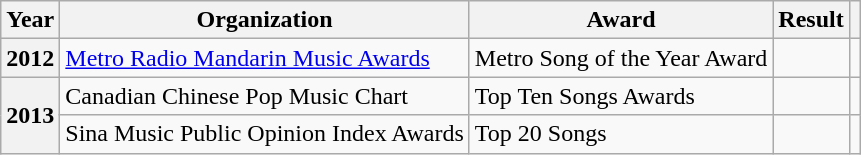<table class="wikitable sortable plainrowheaders">
<tr>
<th scope="col">Year</th>
<th scope="col">Organization</th>
<th scope="col">Award</th>
<th scope="col">Result</th>
<th class="unsortable"></th>
</tr>
<tr>
<th scope="row">2012</th>
<td><a href='#'>Metro Radio Mandarin Music Awards</a></td>
<td>Metro Song of the Year Award</td>
<td></td>
<td align="center"></td>
</tr>
<tr>
<th rowspan="2" scope="row">2013</th>
<td>Canadian Chinese Pop Music Chart</td>
<td>Top Ten Songs Awards</td>
<td></td>
<td align="center"></td>
</tr>
<tr>
<td>Sina Music Public Opinion Index Awards</td>
<td>Top 20 Songs</td>
<td></td>
<td align="center"></td>
</tr>
</table>
